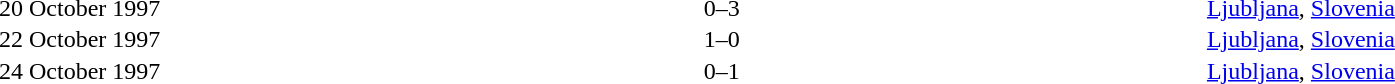<table cellspacing=1 width=85%>
<tr>
<th width=15%></th>
<th width=25%></th>
<th width=10%></th>
<th width=25%></th>
<th width=25%></th>
</tr>
<tr>
<td>20 October 1997</td>
<td align=right></td>
<td align=center>0–3</td>
<td></td>
<td><a href='#'>Ljubljana</a>, <a href='#'>Slovenia</a></td>
</tr>
<tr>
<td>22 October 1997</td>
<td align=right></td>
<td align=center>1–0</td>
<td></td>
<td><a href='#'>Ljubljana</a>, <a href='#'>Slovenia</a></td>
</tr>
<tr>
<td>24 October 1997</td>
<td align=right></td>
<td align=center>0–1</td>
<td></td>
<td><a href='#'>Ljubljana</a>, <a href='#'>Slovenia</a></td>
</tr>
</table>
